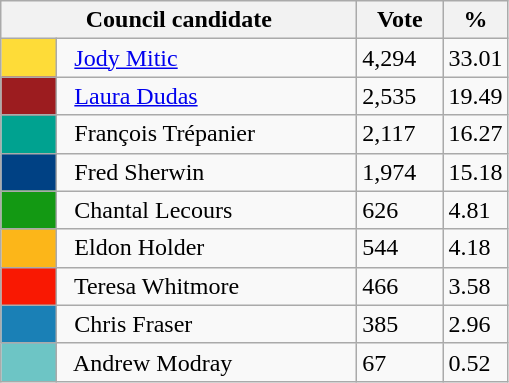<table class="wikitable">
<tr>
<th width="230px" colspan="2">Council candidate</th>
<th width="50px">Vote</th>
<th width="30px">%</th>
</tr>
<tr>
<td bgcolor=#FEDC38 width="30px"> </td>
<td>  <a href='#'>Jody Mitic</a></td>
<td>4,294</td>
<td>33.01</td>
</tr>
<tr>
<td bgcolor=#9C1C1F width="30px"> </td>
<td>  <a href='#'>Laura Dudas</a></td>
<td>2,535</td>
<td>19.49</td>
</tr>
<tr>
<td bgcolor=#00A290 width="30px"> </td>
<td>  François Trépanier</td>
<td>2,117</td>
<td>16.27</td>
</tr>
<tr>
<td bgcolor=#004184 width="30px"> </td>
<td>  Fred Sherwin</td>
<td>1,974</td>
<td>15.18</td>
</tr>
<tr>
<td bgcolor=#139913 width="30px"> </td>
<td>  Chantal Lecours</td>
<td>626</td>
<td>4.81</td>
</tr>
<tr>
<td bgcolor=#FCB619 width="30px"> </td>
<td>  Eldon Holder</td>
<td>544</td>
<td>4.18</td>
</tr>
<tr>
<td bgcolor=#F91802 width="30px"> </td>
<td>  Teresa Whitmore</td>
<td>466</td>
<td>3.58</td>
</tr>
<tr>
<td bgcolor=#1A80B6 width="30px"> </td>
<td>  Chris Fraser</td>
<td>385</td>
<td>2.96</td>
</tr>
<tr>
<td bgcolor=#6DC5C5 width="30px"> </td>
<td>  Andrew Modray</td>
<td>67</td>
<td>0.52</td>
</tr>
</table>
